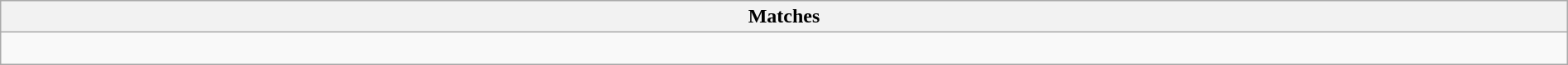<table class="wikitable collapsible collapsed" style="width:100%;">
<tr>
<th>Matches</th>
</tr>
<tr>
<td><br></td>
</tr>
</table>
